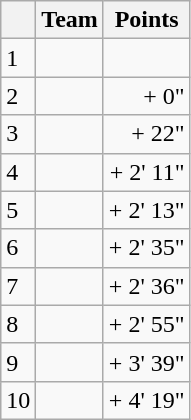<table class="wikitable">
<tr>
<th></th>
<th>Team</th>
<th>Points</th>
</tr>
<tr>
<td>1</td>
<td></td>
<td align="right"></td>
</tr>
<tr>
<td>2</td>
<td></td>
<td align="right">+ 0"</td>
</tr>
<tr>
<td>3</td>
<td></td>
<td align="right">+ 22"</td>
</tr>
<tr>
<td>4</td>
<td></td>
<td align="right">+ 2' 11"</td>
</tr>
<tr>
<td>5</td>
<td></td>
<td align="right">+ 2' 13"</td>
</tr>
<tr>
<td>6</td>
<td></td>
<td align="right">+ 2' 35"</td>
</tr>
<tr>
<td>7</td>
<td></td>
<td align="right">+ 2' 36"</td>
</tr>
<tr>
<td>8</td>
<td></td>
<td align="right">+ 2' 55"</td>
</tr>
<tr>
<td>9</td>
<td></td>
<td align="right">+ 3' 39"</td>
</tr>
<tr>
<td>10</td>
<td></td>
<td align="right">+ 4' 19"</td>
</tr>
</table>
